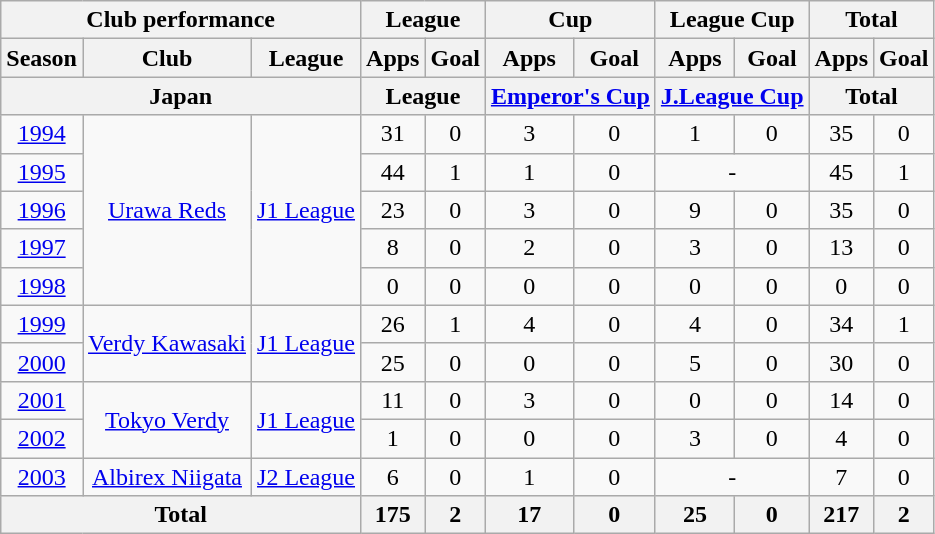<table class="wikitable" style="text-align:center;">
<tr>
<th colspan=3>Club performance</th>
<th colspan=2>League</th>
<th colspan=2>Cup</th>
<th colspan=2>League Cup</th>
<th colspan=2>Total</th>
</tr>
<tr>
<th>Season</th>
<th>Club</th>
<th>League</th>
<th>Apps</th>
<th>Goal</th>
<th>Apps</th>
<th>Goal</th>
<th>Apps</th>
<th>Goal</th>
<th>Apps</th>
<th>Goal</th>
</tr>
<tr>
<th colspan=3>Japan</th>
<th colspan=2>League</th>
<th colspan=2><a href='#'>Emperor's Cup</a></th>
<th colspan=2><a href='#'>J.League Cup</a></th>
<th colspan=2>Total</th>
</tr>
<tr>
<td><a href='#'>1994</a></td>
<td rowspan="5"><a href='#'>Urawa Reds</a></td>
<td rowspan="5"><a href='#'>J1 League</a></td>
<td>31</td>
<td>0</td>
<td>3</td>
<td>0</td>
<td>1</td>
<td>0</td>
<td>35</td>
<td>0</td>
</tr>
<tr>
<td><a href='#'>1995</a></td>
<td>44</td>
<td>1</td>
<td>1</td>
<td>0</td>
<td colspan="2">-</td>
<td>45</td>
<td>1</td>
</tr>
<tr>
<td><a href='#'>1996</a></td>
<td>23</td>
<td>0</td>
<td>3</td>
<td>0</td>
<td>9</td>
<td>0</td>
<td>35</td>
<td>0</td>
</tr>
<tr>
<td><a href='#'>1997</a></td>
<td>8</td>
<td>0</td>
<td>2</td>
<td>0</td>
<td>3</td>
<td>0</td>
<td>13</td>
<td>0</td>
</tr>
<tr>
<td><a href='#'>1998</a></td>
<td>0</td>
<td>0</td>
<td>0</td>
<td>0</td>
<td>0</td>
<td>0</td>
<td>0</td>
<td>0</td>
</tr>
<tr>
<td><a href='#'>1999</a></td>
<td rowspan="2"><a href='#'>Verdy Kawasaki</a></td>
<td rowspan="2"><a href='#'>J1 League</a></td>
<td>26</td>
<td>1</td>
<td>4</td>
<td>0</td>
<td>4</td>
<td>0</td>
<td>34</td>
<td>1</td>
</tr>
<tr>
<td><a href='#'>2000</a></td>
<td>25</td>
<td>0</td>
<td>0</td>
<td>0</td>
<td>5</td>
<td>0</td>
<td>30</td>
<td>0</td>
</tr>
<tr>
<td><a href='#'>2001</a></td>
<td rowspan="2"><a href='#'>Tokyo Verdy</a></td>
<td rowspan="2"><a href='#'>J1 League</a></td>
<td>11</td>
<td>0</td>
<td>3</td>
<td>0</td>
<td>0</td>
<td>0</td>
<td>14</td>
<td>0</td>
</tr>
<tr>
<td><a href='#'>2002</a></td>
<td>1</td>
<td>0</td>
<td>0</td>
<td>0</td>
<td>3</td>
<td>0</td>
<td>4</td>
<td>0</td>
</tr>
<tr>
<td><a href='#'>2003</a></td>
<td><a href='#'>Albirex Niigata</a></td>
<td><a href='#'>J2 League</a></td>
<td>6</td>
<td>0</td>
<td>1</td>
<td>0</td>
<td colspan="2">-</td>
<td>7</td>
<td>0</td>
</tr>
<tr>
<th colspan=3>Total</th>
<th>175</th>
<th>2</th>
<th>17</th>
<th>0</th>
<th>25</th>
<th>0</th>
<th>217</th>
<th>2</th>
</tr>
</table>
